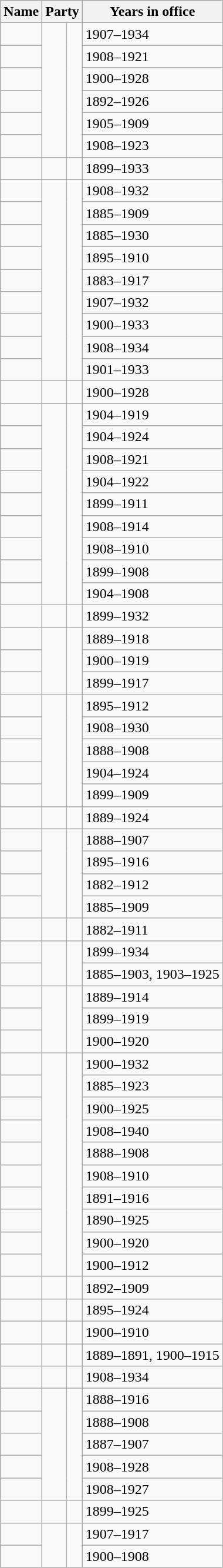<table class="wikitable sortable">
<tr>
<th>Name</th>
<th colspan=2>Party</th>
<th>Years in office</th>
</tr>
<tr>
<td></td>
<td rowspan="6" > </td>
<td rowspan="6"></td>
<td>1907–1934</td>
</tr>
<tr>
<td></td>
<td>1908–1921</td>
</tr>
<tr>
<td></td>
<td>1900–1928</td>
</tr>
<tr>
<td></td>
<td>1892–1926</td>
</tr>
<tr>
<td></td>
<td>1905–1909</td>
</tr>
<tr>
<td></td>
<td>1908–1923</td>
</tr>
<tr>
<td></td>
<td> </td>
<td></td>
<td>1899–1933</td>
</tr>
<tr>
<td></td>
<td rowspan="9" > </td>
<td rowspan="9"></td>
<td>1908–1932</td>
</tr>
<tr>
<td></td>
<td>1885–1909</td>
</tr>
<tr>
<td></td>
<td>1885–1930</td>
</tr>
<tr>
<td></td>
<td>1895–1910</td>
</tr>
<tr>
<td></td>
<td>1883–1917</td>
</tr>
<tr>
<td></td>
<td>1907–1932</td>
</tr>
<tr>
<td></td>
<td>1900–1933</td>
</tr>
<tr>
<td></td>
<td>1908–1934</td>
</tr>
<tr>
<td></td>
<td>1901–1933</td>
</tr>
<tr>
<td></td>
<td> </td>
<td></td>
<td>1900–1928</td>
</tr>
<tr>
<td></td>
<td rowspan="9" > </td>
<td rowspan="9"></td>
<td>1904–1919</td>
</tr>
<tr>
<td></td>
<td>1904–1924</td>
</tr>
<tr>
<td></td>
<td>1908–1921</td>
</tr>
<tr>
<td></td>
<td>1904–1922</td>
</tr>
<tr>
<td></td>
<td>1899–1911</td>
</tr>
<tr>
<td></td>
<td>1908–1914</td>
</tr>
<tr>
<td></td>
<td>1908–1910</td>
</tr>
<tr>
<td></td>
<td>1899–1908</td>
</tr>
<tr>
<td></td>
<td>1904–1908</td>
</tr>
<tr>
<td></td>
<td> </td>
<td></td>
<td>1899–1932</td>
</tr>
<tr>
<td></td>
<td rowspan="3" > </td>
<td rowspan="3"></td>
<td>1889–1918</td>
</tr>
<tr>
<td></td>
<td>1900–1919</td>
</tr>
<tr>
<td></td>
<td>1899–1917</td>
</tr>
<tr>
<td></td>
<td rowspan="5" > </td>
<td rowspan="5"></td>
<td>1895–1912</td>
</tr>
<tr>
<td></td>
<td>1908–1930</td>
</tr>
<tr>
<td></td>
<td>1888–1908</td>
</tr>
<tr>
<td></td>
<td>1904–1924</td>
</tr>
<tr>
<td></td>
<td>1899–1909</td>
</tr>
<tr>
<td></td>
<td> </td>
<td></td>
<td>1889–1924</td>
</tr>
<tr>
<td></td>
<td rowspan="4" > </td>
<td rowspan="4"></td>
<td>1888–1907</td>
</tr>
<tr>
<td></td>
<td>1895–1916</td>
</tr>
<tr>
<td></td>
<td>1882–1912</td>
</tr>
<tr>
<td></td>
<td>1885–1909</td>
</tr>
<tr>
<td></td>
<td> </td>
<td></td>
<td>1882–1911</td>
</tr>
<tr>
<td></td>
<td rowspan="2" > </td>
<td rowspan="2"></td>
<td>1899–1934</td>
</tr>
<tr>
<td></td>
<td>1885–1903, 1903–1925</td>
</tr>
<tr>
<td></td>
<td rowspan="3" > </td>
<td rowspan="3"></td>
<td>1889–1914</td>
</tr>
<tr>
<td></td>
<td>1899–1919</td>
</tr>
<tr>
<td></td>
<td>1900–1920</td>
</tr>
<tr>
<td></td>
<td rowspan="10" > </td>
<td rowspan="10"></td>
<td>1900–1932</td>
</tr>
<tr>
<td></td>
<td>1885–1923</td>
</tr>
<tr>
<td></td>
<td>1900–1925</td>
</tr>
<tr>
<td></td>
<td>1908–1940</td>
</tr>
<tr>
<td></td>
<td>1888–1908</td>
</tr>
<tr>
<td></td>
<td>1908–1910</td>
</tr>
<tr>
<td></td>
<td>1891–1916</td>
</tr>
<tr>
<td></td>
<td>1890–1925</td>
</tr>
<tr>
<td></td>
<td>1900–1920</td>
</tr>
<tr>
<td></td>
<td>1900–1912</td>
</tr>
<tr>
<td></td>
<td> </td>
<td></td>
<td>1892–1909</td>
</tr>
<tr>
<td></td>
<td> </td>
<td></td>
<td>1895–1924</td>
</tr>
<tr>
<td></td>
<td> </td>
<td></td>
<td>1900–1910</td>
</tr>
<tr>
<td></td>
<td> </td>
<td></td>
<td>1889–1891, 1900–1915</td>
</tr>
<tr>
<td></td>
<td> </td>
<td></td>
<td>1908–1934</td>
</tr>
<tr>
<td></td>
<td rowspan="5" > </td>
<td rowspan="5"></td>
<td>1888–1916</td>
</tr>
<tr>
<td></td>
<td>1888–1908</td>
</tr>
<tr>
<td></td>
<td>1887–1907</td>
</tr>
<tr>
<td></td>
<td>1908–1928</td>
</tr>
<tr>
<td></td>
<td>1908–1927</td>
</tr>
<tr>
<td></td>
<td> </td>
<td></td>
<td>1899–1925</td>
</tr>
<tr>
<td></td>
<td rowspan="2" > </td>
<td rowspan="2"></td>
<td>1907–1917</td>
</tr>
<tr>
<td></td>
<td>1900–1908</td>
</tr>
</table>
